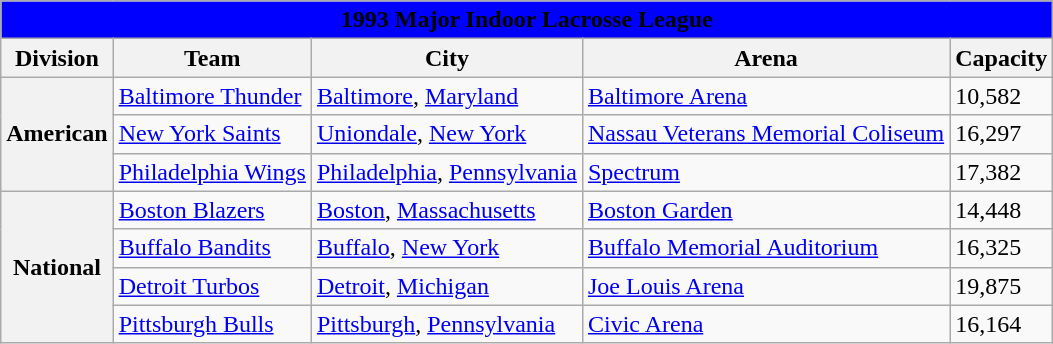<table class="wikitable" style="width:auto">
<tr>
<td bgcolor="#0000FF" align="center" colspan="6"><strong><span>1993 Major Indoor Lacrosse League</span></strong></td>
</tr>
<tr>
<th>Division</th>
<th><strong>Team</strong></th>
<th><strong>City</strong></th>
<th><strong>Arena</strong></th>
<th><strong>Capacity</strong></th>
</tr>
<tr>
<th rowspan="3">American</th>
<td><a href='#'>Baltimore Thunder</a></td>
<td><a href='#'>Baltimore</a>, <a href='#'>Maryland</a></td>
<td><a href='#'>Baltimore Arena</a></td>
<td>10,582</td>
</tr>
<tr>
<td><a href='#'>New York Saints</a></td>
<td><a href='#'>Uniondale</a>, <a href='#'>New York</a></td>
<td><a href='#'>Nassau Veterans Memorial Coliseum</a></td>
<td>16,297</td>
</tr>
<tr>
<td><a href='#'>Philadelphia Wings</a></td>
<td><a href='#'>Philadelphia</a>, <a href='#'>Pennsylvania</a></td>
<td><a href='#'>Spectrum</a></td>
<td>17,382</td>
</tr>
<tr>
<th rowspan="4">National</th>
<td><a href='#'>Boston Blazers</a></td>
<td><a href='#'>Boston</a>, <a href='#'>Massachusetts</a></td>
<td><a href='#'>Boston Garden</a></td>
<td>14,448</td>
</tr>
<tr>
<td><a href='#'>Buffalo Bandits</a></td>
<td><a href='#'>Buffalo</a>, <a href='#'>New York</a></td>
<td><a href='#'>Buffalo Memorial Auditorium</a></td>
<td>16,325</td>
</tr>
<tr>
<td><a href='#'>Detroit Turbos</a></td>
<td><a href='#'>Detroit</a>, <a href='#'>Michigan</a></td>
<td><a href='#'>Joe Louis Arena</a></td>
<td>19,875</td>
</tr>
<tr>
<td><a href='#'>Pittsburgh Bulls</a></td>
<td><a href='#'>Pittsburgh</a>, <a href='#'>Pennsylvania</a></td>
<td><a href='#'>Civic Arena</a></td>
<td>16,164</td>
</tr>
</table>
